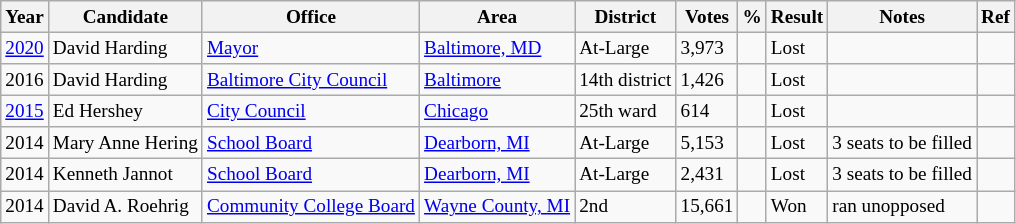<table class="wikitable sortable" style="font-size:80%">
<tr>
<th>Year</th>
<th>Candidate</th>
<th>Office</th>
<th>Area</th>
<th>District</th>
<th>Votes</th>
<th>%</th>
<th>Result</th>
<th>Notes</th>
<th>Ref</th>
</tr>
<tr>
<td><a href='#'>2020</a></td>
<td>David Harding</td>
<td><a href='#'>Mayor</a></td>
<td><a href='#'>Baltimore, MD</a></td>
<td>At-Large</td>
<td>3,973</td>
<td></td>
<td> Lost</td>
<td></td>
<td></td>
</tr>
<tr>
<td>2016</td>
<td>David Harding</td>
<td><a href='#'>Baltimore City Council</a></td>
<td><a href='#'>Baltimore</a></td>
<td>14th district</td>
<td>1,426</td>
<td></td>
<td> Lost</td>
<td></td>
<td></td>
</tr>
<tr>
<td><a href='#'>2015</a></td>
<td>Ed Hershey</td>
<td><a href='#'>City Council</a></td>
<td><a href='#'>Chicago</a></td>
<td>25th ward</td>
<td>614</td>
<td></td>
<td> Lost</td>
<td></td>
<td></td>
</tr>
<tr>
<td>2014</td>
<td>Mary Anne Hering</td>
<td><a href='#'>School Board</a></td>
<td><a href='#'>Dearborn, MI</a></td>
<td>At-Large</td>
<td>5,153</td>
<td></td>
<td> Lost</td>
<td>3 seats to be filled</td>
<td></td>
</tr>
<tr>
<td>2014</td>
<td>Kenneth Jannot</td>
<td><a href='#'>School Board</a></td>
<td><a href='#'>Dearborn, MI</a></td>
<td>At-Large</td>
<td>2,431</td>
<td></td>
<td> Lost</td>
<td>3 seats to be filled</td>
<td></td>
</tr>
<tr>
<td>2014</td>
<td>David A. Roehrig</td>
<td><a href='#'>Community College Board</a></td>
<td><a href='#'>Wayne County, MI</a></td>
<td>2nd</td>
<td>15,661</td>
<td></td>
<td> Won</td>
<td>ran unopposed</td>
<td></td>
</tr>
</table>
